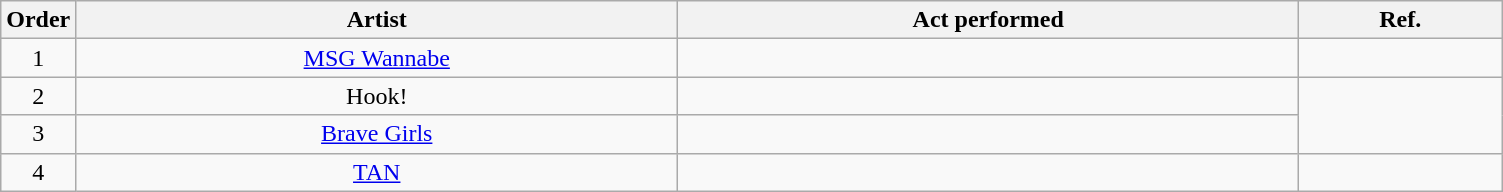<table class="wikitable" style="text-align:center;">
<tr>
<th scope="col" width="5%">Order</th>
<th scope="col">Artist</th>
<th scope="col">Act performed</th>
<th>Ref.</th>
</tr>
<tr>
<td>1</td>
<td><a href='#'>MSG Wannabe</a></td>
<td></td>
<td></td>
</tr>
<tr>
<td>2</td>
<td>Hook!</td>
<td></td>
<td rowspan=2></td>
</tr>
<tr>
<td>3</td>
<td><a href='#'>Brave Girls</a></td>
<td></td>
</tr>
<tr>
<td>4</td>
<td><a href='#'>TAN</a></td>
<td></td>
<td></td>
</tr>
</table>
